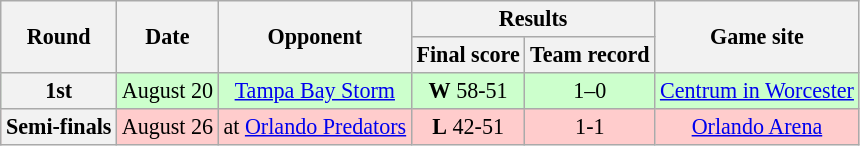<table class="wikitable" style="font-size: 92%;" "align=center">
<tr>
<th rowspan="2">Round</th>
<th rowspan="2">Date</th>
<th rowspan="2">Opponent</th>
<th colspan="2">Results</th>
<th rowspan="2">Game site</th>
</tr>
<tr>
<th>Final score</th>
<th>Team record</th>
</tr>
<tr style="background:#cfc">
<th>1st</th>
<td style="text-align:center;">August 20</td>
<td style="text-align:center;"><a href='#'>Tampa Bay Storm</a></td>
<td style="text-align:center;"><strong>W</strong> 58-51</td>
<td style="text-align:center;">1–0</td>
<td style="text-align:center;"><a href='#'>Centrum in Worcester</a></td>
</tr>
<tr style="background:#fcc">
<th>Semi-finals</th>
<td style="text-align:center;">August 26</td>
<td style="text-align:center;">at <a href='#'>Orlando Predators</a></td>
<td style="text-align:center;"><strong>L</strong> 42-51</td>
<td style="text-align:center;">1-1</td>
<td style="text-align:center;"><a href='#'>Orlando Arena</a></td>
</tr>
</table>
